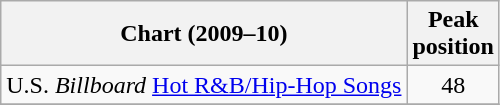<table class="wikitable">
<tr>
<th>Chart (2009–10)</th>
<th>Peak<br>position</th>
</tr>
<tr>
<td>U.S. <em>Billboard</em> <a href='#'>Hot R&B/Hip-Hop Songs</a></td>
<td align="center">48</td>
</tr>
<tr>
</tr>
</table>
